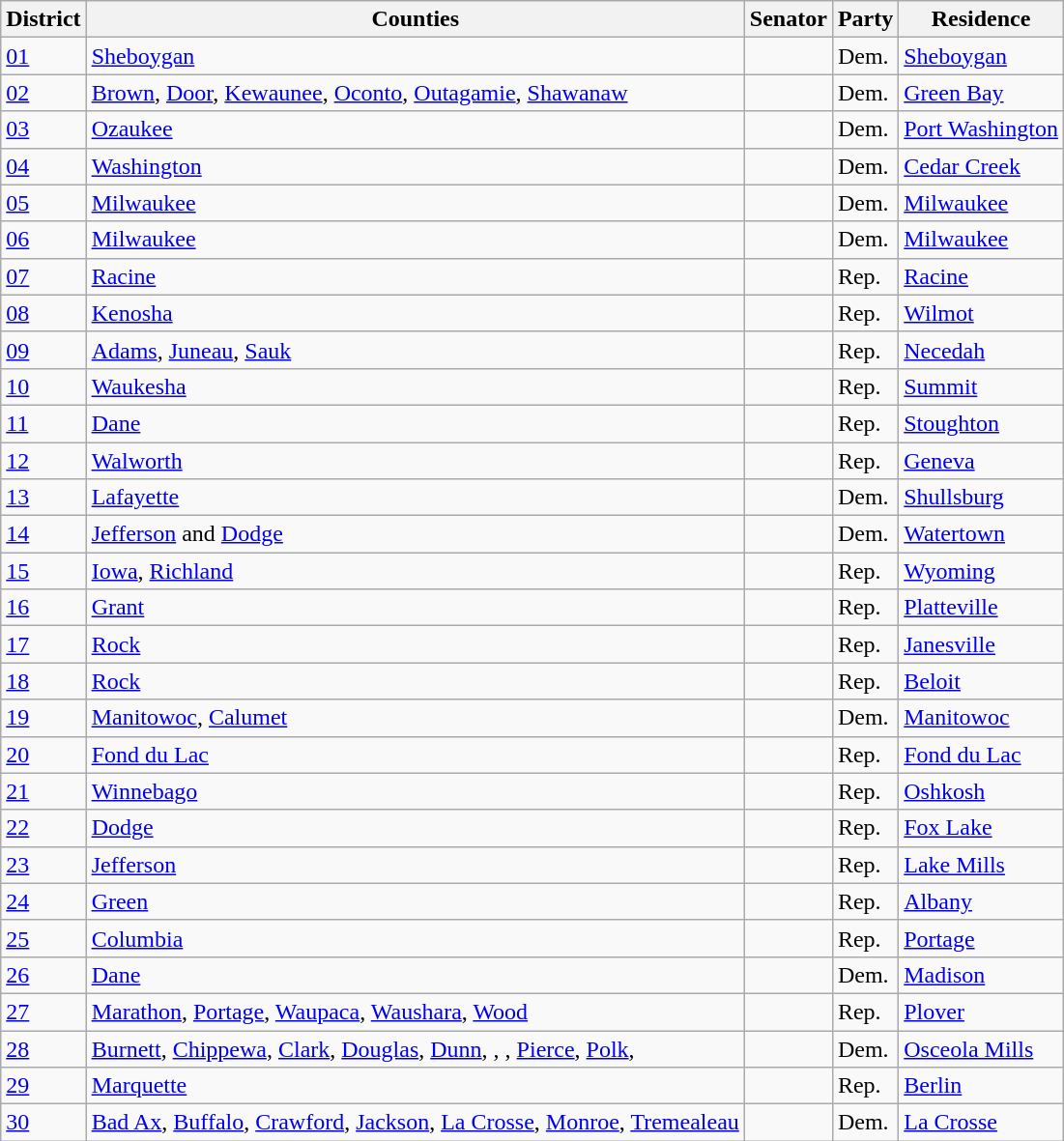<table class="wikitable sortable">
<tr>
<th>District</th>
<th>Counties</th>
<th>Senator</th>
<th>Party</th>
<th>Residence</th>
</tr>
<tr>
<td><a href='#'>01</a></td>
<td><a href='#'>Sheboygan</a></td>
<td></td>
<td>Dem.</td>
<td><a href='#'>Sheboygan</a></td>
</tr>
<tr>
<td><a href='#'>02</a></td>
<td><a href='#'>Brown</a>, <a href='#'>Door</a>, <a href='#'>Kewaunee</a>, <a href='#'>Oconto</a>, <a href='#'>Outagamie</a>, <a href='#'>Shawanaw</a></td>
<td></td>
<td>Dem.</td>
<td><a href='#'>Green Bay</a></td>
</tr>
<tr>
<td><a href='#'>03</a></td>
<td><a href='#'>Ozaukee</a></td>
<td></td>
<td>Dem.</td>
<td><a href='#'>Port Washington</a></td>
</tr>
<tr>
<td><a href='#'>04</a></td>
<td><a href='#'>Washington</a></td>
<td></td>
<td>Dem.</td>
<td><a href='#'>Cedar Creek</a></td>
</tr>
<tr>
<td><a href='#'>05</a></td>
<td><a href='#'>Milwaukee</a> </td>
<td></td>
<td>Dem.</td>
<td><a href='#'>Milwaukee</a></td>
</tr>
<tr>
<td><a href='#'>06</a></td>
<td><a href='#'>Milwaukee</a> </td>
<td></td>
<td>Dem.</td>
<td><a href='#'>Milwaukee</a></td>
</tr>
<tr>
<td><a href='#'>07</a></td>
<td><a href='#'>Racine</a></td>
<td></td>
<td>Rep.</td>
<td><a href='#'>Racine</a></td>
</tr>
<tr>
<td><a href='#'>08</a></td>
<td><a href='#'>Kenosha</a></td>
<td></td>
<td>Rep.</td>
<td><a href='#'>Wilmot</a></td>
</tr>
<tr>
<td><a href='#'>09</a></td>
<td><a href='#'>Adams</a>, <a href='#'>Juneau</a>, <a href='#'>Sauk</a></td>
<td></td>
<td>Rep.</td>
<td><a href='#'>Necedah</a></td>
</tr>
<tr>
<td><a href='#'>10</a></td>
<td><a href='#'>Waukesha</a></td>
<td></td>
<td>Rep.</td>
<td><a href='#'>Summit</a></td>
</tr>
<tr>
<td><a href='#'>11</a></td>
<td><a href='#'>Dane</a> </td>
<td></td>
<td>Rep.</td>
<td><a href='#'>Stoughton</a></td>
</tr>
<tr>
<td><a href='#'>12</a></td>
<td><a href='#'>Walworth</a></td>
<td></td>
<td>Rep.</td>
<td><a href='#'>Geneva</a></td>
</tr>
<tr>
<td><a href='#'>13</a></td>
<td><a href='#'>Lafayette</a></td>
<td></td>
<td>Dem.</td>
<td><a href='#'>Shullsburg</a></td>
</tr>
<tr>
<td><a href='#'>14</a></td>
<td><a href='#'>Jefferson</a>  and <a href='#'>Dodge</a> </td>
<td></td>
<td>Dem.</td>
<td><a href='#'>Watertown</a></td>
</tr>
<tr>
<td><a href='#'>15</a></td>
<td><a href='#'>Iowa</a>, <a href='#'>Richland</a></td>
<td></td>
<td>Rep.</td>
<td><a href='#'>Wyoming</a></td>
</tr>
<tr>
<td><a href='#'>16</a></td>
<td><a href='#'>Grant</a></td>
<td></td>
<td>Rep.</td>
<td><a href='#'>Platteville</a></td>
</tr>
<tr>
<td><a href='#'>17</a></td>
<td><a href='#'>Rock</a> </td>
<td></td>
<td>Rep.</td>
<td><a href='#'>Janesville</a></td>
</tr>
<tr>
<td><a href='#'>18</a></td>
<td><a href='#'>Rock</a> </td>
<td></td>
<td>Rep.</td>
<td><a href='#'>Beloit</a></td>
</tr>
<tr>
<td><a href='#'>19</a></td>
<td><a href='#'>Manitowoc</a>, <a href='#'>Calumet</a></td>
<td></td>
<td>Dem.</td>
<td><a href='#'>Manitowoc</a></td>
</tr>
<tr>
<td><a href='#'>20</a></td>
<td><a href='#'>Fond du Lac</a></td>
<td></td>
<td>Rep.</td>
<td><a href='#'>Fond du Lac</a></td>
</tr>
<tr>
<td><a href='#'>21</a></td>
<td><a href='#'>Winnebago</a></td>
<td></td>
<td>Rep.</td>
<td><a href='#'>Oshkosh</a></td>
</tr>
<tr>
<td><a href='#'>22</a></td>
<td><a href='#'>Dodge</a> </td>
<td></td>
<td>Rep.</td>
<td><a href='#'>Fox Lake</a></td>
</tr>
<tr>
<td><a href='#'>23</a></td>
<td><a href='#'>Jefferson</a> </td>
<td></td>
<td>Rep.</td>
<td><a href='#'>Lake Mills</a></td>
</tr>
<tr>
<td><a href='#'>24</a></td>
<td><a href='#'>Green</a></td>
<td></td>
<td>Rep.</td>
<td><a href='#'>Albany</a></td>
</tr>
<tr>
<td><a href='#'>25</a></td>
<td><a href='#'>Columbia</a></td>
<td></td>
<td>Rep.</td>
<td><a href='#'>Portage</a></td>
</tr>
<tr>
<td><a href='#'>26</a></td>
<td><a href='#'>Dane</a> </td>
<td></td>
<td>Dem.</td>
<td><a href='#'>Madison</a></td>
</tr>
<tr>
<td><a href='#'>27</a></td>
<td><a href='#'>Marathon</a>, <a href='#'>Portage</a>, <a href='#'>Waupaca</a>, <a href='#'>Waushara</a>, <a href='#'>Wood</a></td>
<td></td>
<td>Rep.</td>
<td><a href='#'>Plover</a></td>
</tr>
<tr>
<td><a href='#'>28</a></td>
<td><a href='#'>Burnett</a>, <a href='#'>Chippewa</a>, <a href='#'>Clark</a>, <a href='#'>Douglas</a>, <a href='#'>Dunn</a>, , , <a href='#'>Pierce</a>, <a href='#'>Polk</a>, </td>
<td></td>
<td>Dem.</td>
<td><a href='#'>Osceola Mills</a></td>
</tr>
<tr>
<td><a href='#'>29</a></td>
<td><a href='#'>Marquette</a></td>
<td></td>
<td>Rep.</td>
<td><a href='#'>Berlin</a></td>
</tr>
<tr>
<td><a href='#'>30</a></td>
<td><a href='#'>Bad Ax</a>, <a href='#'>Buffalo</a>, <a href='#'>Crawford</a>, <a href='#'>Jackson</a>, <a href='#'>La Crosse</a>, <a href='#'>Monroe</a>, <a href='#'>Tremealeau</a></td>
<td></td>
<td>Dem.</td>
<td><a href='#'>La Crosse</a></td>
</tr>
</table>
